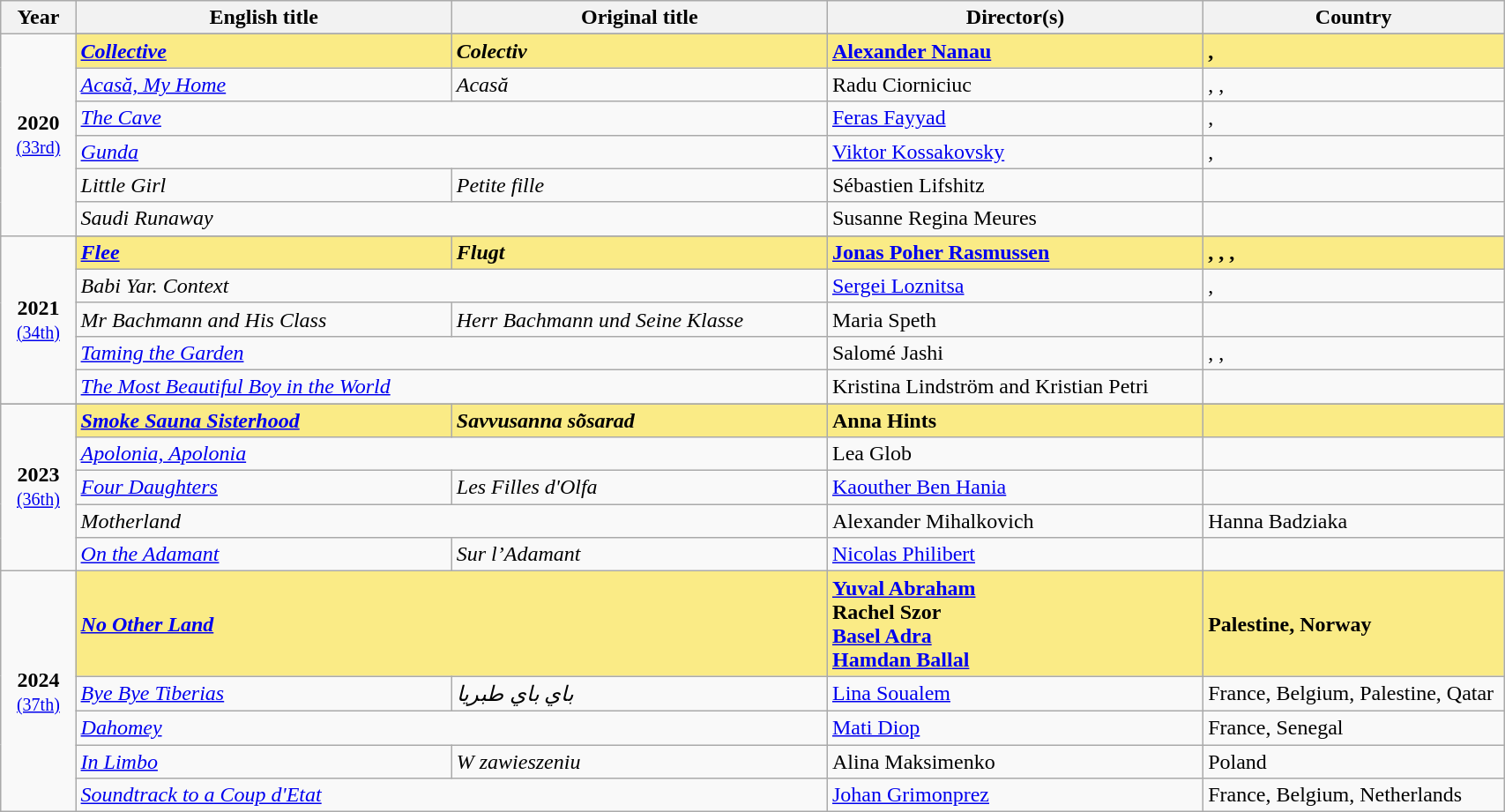<table class="wikitable" width="90%" cellpadding="5">
<tr>
<th width="5">Year</th>
<th width="25%">English title</th>
<th width="25%">Original title</th>
<th width="25%">Director(s)</th>
<th width="20%">Country</th>
</tr>
<tr>
<td rowspan="7" align="center"><strong>2020</strong><br><small><a href='#'>(33rd)</a></small><br></td>
</tr>
<tr style="background:#FAEB86">
<td><strong><em><a href='#'>Collective</a></em></strong></td>
<td><strong><em>Colectiv</em></strong></td>
<td><strong><a href='#'>Alexander Nanau</a></strong></td>
<td><strong>, </strong></td>
</tr>
<tr>
<td><em><a href='#'>Acasă, My Home</a></em></td>
<td><em>Acasă</em></td>
<td>Radu Ciorniciuc</td>
<td>, , </td>
</tr>
<tr>
<td colspan="2"><em><a href='#'>The Cave</a></em></td>
<td><a href='#'>Feras Fayyad</a></td>
<td>, </td>
</tr>
<tr>
<td colspan="2"><em><a href='#'>Gunda</a></em></td>
<td><a href='#'>Viktor Kossakovsky</a></td>
<td>, </td>
</tr>
<tr>
<td><em>Little Girl</em></td>
<td><em>Petite fille</em></td>
<td>Sébastien Lifshitz</td>
<td></td>
</tr>
<tr>
<td colspan="2"><em>Saudi Runaway</em></td>
<td>Susanne Regina Meures</td>
<td></td>
</tr>
<tr>
<td rowspan="6" align="center"><strong>2021</strong><br><small><a href='#'>(34th)</a></small><br></td>
</tr>
<tr style="background:#FAEB86">
<td><strong><em><a href='#'>Flee</a></em></strong></td>
<td><strong><em>Flugt</em></strong></td>
<td><strong><a href='#'>Jonas Poher Rasmussen</a></strong></td>
<td><strong>, , , </strong></td>
</tr>
<tr>
<td colspan="2"><em>Babi Yar. Context</em></td>
<td><a href='#'>Sergei Loznitsa</a></td>
<td>, </td>
</tr>
<tr>
<td><em>Mr Bachmann and His Class</em></td>
<td><em>Herr Bachmann und Seine Klasse</em></td>
<td>Maria Speth</td>
<td></td>
</tr>
<tr>
<td colspan="2"><em><a href='#'>Taming the Garden</a></em></td>
<td>Salomé Jashi</td>
<td>, , </td>
</tr>
<tr>
<td colspan="2"><em><a href='#'>The Most Beautiful Boy in the World</a></em></td>
<td>Kristina Lindström and Kristian Petri</td>
<td></td>
</tr>
<tr>
</tr>
<tr>
<td rowspan="6" align="center"><strong>2023</strong><br><small><a href='#'>(36th)</a></small><br></td>
</tr>
<tr style="background:#FAEB86">
<td><strong><em><a href='#'>Smoke Sauna Sisterhood</a></em></strong></td>
<td><strong><em>Savvusanna sõsarad</em></strong></td>
<td><strong>Anna Hints</strong></td>
<td></td>
</tr>
<tr>
<td colspan="2"><em><a href='#'>Apolonia, Apolonia</a></em></td>
<td>Lea Glob</td>
<td></td>
</tr>
<tr>
<td><em><a href='#'>Four Daughters</a></em></td>
<td><em>Les Filles d'Olfa</em></td>
<td><a href='#'>Kaouther Ben Hania</a></td>
<td></td>
</tr>
<tr>
<td colspan="2"><em>Motherland</em></td>
<td>Alexander Mihalkovich</td>
<td> Hanna Badziaka<br></td>
</tr>
<tr>
<td><em><a href='#'>On the Adamant</a></em></td>
<td><em>Sur l’Adamant</em></td>
<td><a href='#'>Nicolas Philibert</a></td>
<td></td>
</tr>
<tr>
<td rowspan="6" align="center"><strong>2024</strong><br><small><a href='#'>(37th)</a></small><br></td>
<td colspan="2" style="background:#FAEB86"><strong><em><a href='#'>No Other Land</a></em></strong></td>
<td style="background:#FAEB86"> <strong><a href='#'>Yuval Abraham</a></strong><br> <strong>Rachel Szor</strong><br> <strong><a href='#'>Basel Adra</a></strong><br> <strong><a href='#'>Hamdan Ballal</a></strong></td>
<td style="background:#FAEB86"><strong>Palestine, Norway</strong></td>
</tr>
<tr>
<td><em><a href='#'>Bye Bye Tiberias</a></em></td>
<td><em>باي باي طبريا</em></td>
<td> <a href='#'>Lina Soualem</a></td>
<td>France, Belgium, Palestine, Qatar</td>
</tr>
<tr>
<td colspan="2"><em><a href='#'>Dahomey</a></em></td>
<td> <a href='#'>Mati Diop</a></td>
<td>France, Senegal</td>
</tr>
<tr>
<td><em><a href='#'>In Limbo</a></em></td>
<td><em>W zawieszeniu</em></td>
<td> Alina Maksimenko</td>
<td>Poland</td>
</tr>
<tr>
<td colspan="2"><em><a href='#'>Soundtrack to a Coup d'Etat</a></em></td>
<td> <a href='#'>Johan Grimonprez</a></td>
<td>France, Belgium, Netherlands</td>
</tr>
</table>
